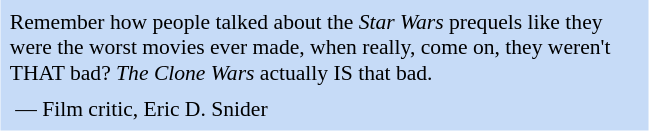<table class="toccolours" style="float: right; margin-left: 1em; margin-right: 2em; font-size: 90%; background:#c6dbf7; color:black; width:30em; max-width: 40%;" cellspacing="5">
<tr>
<td style="text-align: left">Remember how people talked about the <em>Star Wars</em> prequels like they were the worst movies ever made, when really, come on, they weren't THAT bad? <em>The Clone Wars</em> actually IS that bad.</td>
</tr>
<tr>
<td style="text-align: left;"> — Film critic, Eric D. Snider</td>
</tr>
</table>
